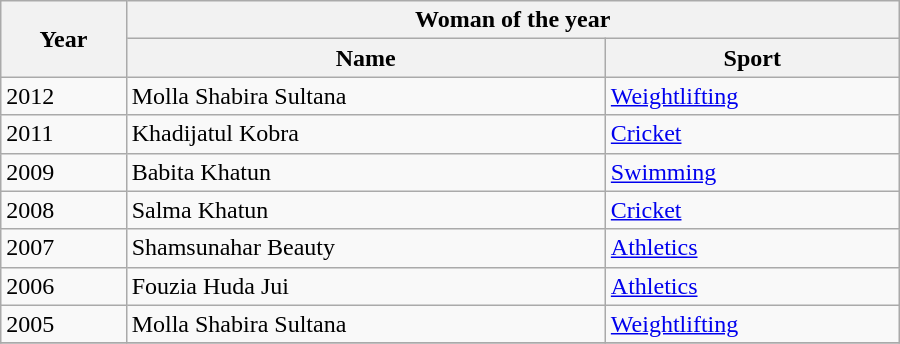<table class="wikitable" style="text-align:left;" width=600px>
<tr>
<th rowspan=2>Year</th>
<th colspan=2>Woman of the year</th>
</tr>
<tr>
<th>Name</th>
<th>Sport</th>
</tr>
<tr>
<td>2012 </td>
<td>Molla Shabira Sultana</td>
<td><a href='#'>Weightlifting</a></td>
</tr>
<tr>
<td>2011 </td>
<td>Khadijatul Kobra</td>
<td><a href='#'>Cricket</a></td>
</tr>
<tr>
<td>2009 </td>
<td>Babita Khatun</td>
<td><a href='#'>Swimming</a></td>
</tr>
<tr>
<td>2008 </td>
<td>Salma Khatun</td>
<td><a href='#'>Cricket</a></td>
</tr>
<tr>
<td>2007 </td>
<td>Shamsunahar Beauty</td>
<td><a href='#'>Athletics</a></td>
</tr>
<tr>
<td>2006</td>
<td>Fouzia Huda Jui</td>
<td><a href='#'>Athletics</a></td>
</tr>
<tr>
<td>2005 </td>
<td>Molla Shabira Sultana</td>
<td><a href='#'>Weightlifting</a></td>
</tr>
<tr>
</tr>
</table>
